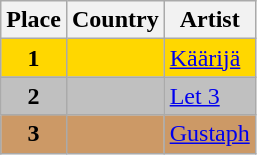<table class="wikitable plainrowheaders">
<tr>
<th scope="col">Place</th>
<th scope="col">Country</th>
<th scope="col">Artist</th>
</tr>
<tr style="background:gold;">
<th scope="row" style="background:gold;">1</th>
<td></td>
<td><a href='#'>Käärijä</a></td>
</tr>
<tr style="background:silver;">
<th scope="row" style="background:silver;">2</th>
<td></td>
<td><a href='#'>Let 3</a></td>
</tr>
<tr style="background:#c96;">
<th scope="row" style="background:#c96;">3</th>
<td></td>
<td><a href='#'>Gustaph</a></td>
</tr>
</table>
